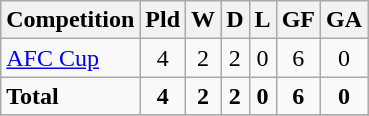<table class="wikitable">
<tr>
<th>Competition</th>
<th>Pld</th>
<th>W</th>
<th>D</th>
<th>L</th>
<th>GF</th>
<th>GA</th>
</tr>
<tr>
<td><a href='#'>AFC Cup</a></td>
<td style="text-align:center;">4</td>
<td style="text-align:center;">2</td>
<td style="text-align:center;">2</td>
<td style="text-align:center;">0</td>
<td style="text-align:center;">6</td>
<td style="text-align:center;">0</td>
</tr>
<tr>
<td><strong>Total</strong></td>
<td style="text-align:center;"><strong>4</strong></td>
<td style="text-align:center;"><strong>2</strong></td>
<td style="text-align:center;"><strong>2</strong></td>
<td style="text-align:center;"><strong>0</strong></td>
<td style="text-align:center;"><strong>6</strong></td>
<td style="text-align:center;"><strong>0</strong></td>
</tr>
<tr>
</tr>
</table>
